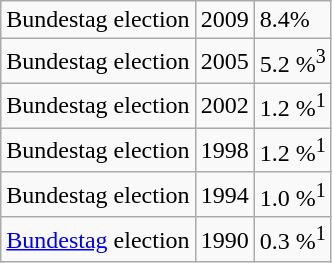<table class="wikitable" style="margin-top: 0;">
<tr>
<td>Bundestag election</td>
<td>2009</td>
<td>8.4%</td>
</tr>
<tr>
<td>Bundestag election</td>
<td>2005</td>
<td>5.2 %<sup>3</sup></td>
</tr>
<tr>
<td>Bundestag election</td>
<td>2002</td>
<td>1.2 %<sup>1</sup></td>
</tr>
<tr>
<td>Bundestag election</td>
<td>1998</td>
<td>1.2 %<sup>1</sup></td>
</tr>
<tr>
<td>Bundestag election</td>
<td>1994</td>
<td>1.0 %<sup>1</sup></td>
</tr>
<tr>
<td><a href='#'>Bundestag</a> election</td>
<td>1990</td>
<td>0.3 %<sup>1</sup></td>
</tr>
</table>
